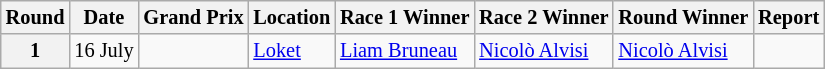<table class="wikitable" style="font-size: 85%;">
<tr>
<th>Round</th>
<th>Date</th>
<th>Grand Prix</th>
<th>Location</th>
<th>Race 1 Winner</th>
<th>Race 2 Winner</th>
<th>Round Winner</th>
<th>Report</th>
</tr>
<tr>
<th>1</th>
<td>16 July</td>
<td></td>
<td><a href='#'>Loket</a></td>
<td> <a href='#'>Liam Bruneau</a></td>
<td> <a href='#'>Nicolò Alvisi</a></td>
<td> <a href='#'>Nicolò Alvisi</a></td>
<td></td>
</tr>
</table>
